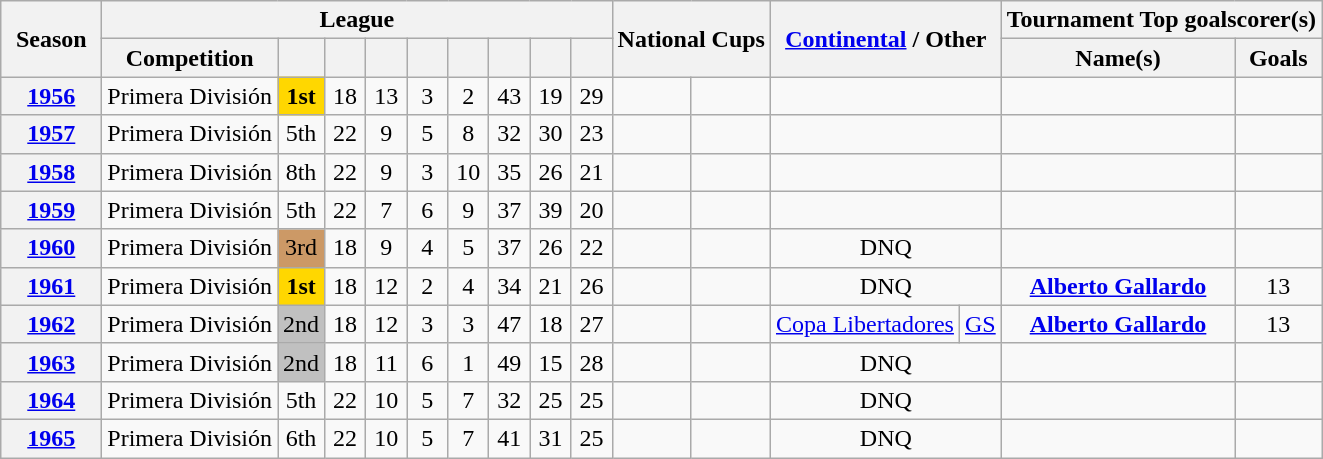<table class="wikitable" style="text-align: center">
<tr>
<th width=60px rowspan=2>Season</th>
<th colspan="9">League</th>
<th rowspan=2 colspan=2>National Cups</th>
<th rowspan=2 colspan=2><a href='#'>Continental</a> / Other</th>
<th colspan=2>Tournament Top goalscorer(s)</th>
</tr>
<tr>
<th>Competition</th>
<th width="20"></th>
<th width="20"></th>
<th width="20"></th>
<th width="20"></th>
<th width="20"></th>
<th width="20"></th>
<th width="20"></th>
<th width="20"></th>
<th>Name(s)</th>
<th>Goals</th>
</tr>
<tr>
<th><a href='#'>1956</a></th>
<td>Primera División</td>
<td bgcolor=gold><strong>1st</strong></td>
<td>18</td>
<td>13</td>
<td>3</td>
<td>2</td>
<td>43</td>
<td>19</td>
<td>29</td>
<td></td>
<td></td>
<td colspan=2></td>
<td></td>
<td></td>
</tr>
<tr>
<th><a href='#'>1957</a></th>
<td>Primera División</td>
<td>5th</td>
<td>22</td>
<td>9</td>
<td>5</td>
<td>8</td>
<td>32</td>
<td>30</td>
<td>23</td>
<td></td>
<td></td>
<td colspan=2></td>
<td></td>
<td></td>
</tr>
<tr>
<th><a href='#'>1958</a></th>
<td>Primera División</td>
<td>8th</td>
<td>22</td>
<td>9</td>
<td>3</td>
<td>10</td>
<td>35</td>
<td>26</td>
<td>21</td>
<td></td>
<td></td>
<td colspan=2></td>
<td></td>
<td></td>
</tr>
<tr>
<th><a href='#'>1959</a></th>
<td>Primera División</td>
<td>5th</td>
<td>22</td>
<td>7</td>
<td>6</td>
<td>9</td>
<td>37</td>
<td>39</td>
<td>20</td>
<td></td>
<td></td>
<td colspan=2></td>
<td></td>
<td></td>
</tr>
<tr>
<th><a href='#'>1960</a></th>
<td>Primera División</td>
<td bgcolor=cc9966>3rd</td>
<td>18</td>
<td>9</td>
<td>4</td>
<td>5</td>
<td>37</td>
<td>26</td>
<td>22</td>
<td></td>
<td></td>
<td colspan=2>DNQ</td>
<td></td>
<td></td>
</tr>
<tr>
<th><a href='#'>1961</a></th>
<td>Primera División</td>
<td bgcolor=gold><strong>1st</strong></td>
<td>18</td>
<td>12</td>
<td>2</td>
<td>4</td>
<td>34</td>
<td>21</td>
<td>26</td>
<td></td>
<td></td>
<td colspan=2>DNQ</td>
<td> <strong><a href='#'>Alberto Gallardo</a></strong></td>
<td>13</td>
</tr>
<tr>
<th><a href='#'>1962</a></th>
<td>Primera División</td>
<td bgcolor=silver>2nd</td>
<td>18</td>
<td>12</td>
<td>3</td>
<td>3</td>
<td>47</td>
<td>18</td>
<td>27</td>
<td></td>
<td></td>
<td><a href='#'>Copa Libertadores</a></td>
<td><a href='#'>GS</a></td>
<td> <strong><a href='#'>Alberto Gallardo</a></strong></td>
<td>13</td>
</tr>
<tr>
<th><a href='#'>1963</a></th>
<td>Primera División</td>
<td bgcolor=silver>2nd</td>
<td>18</td>
<td>11</td>
<td>6</td>
<td>1</td>
<td>49</td>
<td>15</td>
<td>28</td>
<td></td>
<td></td>
<td colspan=2>DNQ</td>
<td></td>
<td></td>
</tr>
<tr>
<th><a href='#'>1964</a></th>
<td>Primera División</td>
<td>5th</td>
<td>22</td>
<td>10</td>
<td>5</td>
<td>7</td>
<td>32</td>
<td>25</td>
<td>25</td>
<td></td>
<td></td>
<td colspan=2>DNQ</td>
<td></td>
<td></td>
</tr>
<tr>
<th><a href='#'>1965</a></th>
<td>Primera División</td>
<td>6th</td>
<td>22</td>
<td>10</td>
<td>5</td>
<td>7</td>
<td>41</td>
<td>31</td>
<td>25</td>
<td></td>
<td></td>
<td colspan=2>DNQ</td>
<td></td>
<td></td>
</tr>
</table>
